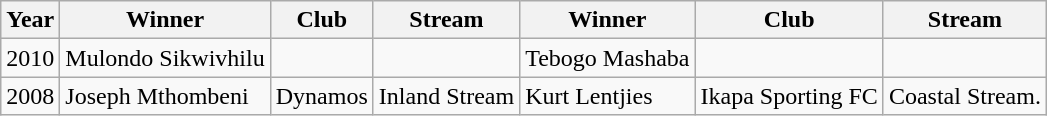<table class="wikitable">
<tr>
<th>Year</th>
<th>Winner</th>
<th>Club</th>
<th>Stream</th>
<th>Winner</th>
<th>Club</th>
<th>Stream</th>
</tr>
<tr>
<td>2010</td>
<td>Mulondo Sikwivhilu</td>
<td></td>
<td></td>
<td>Tebogo Mashaba</td>
<td></td>
<td></td>
</tr>
<tr>
<td>2008</td>
<td>Joseph Mthombeni</td>
<td>Dynamos</td>
<td>Inland Stream</td>
<td>Kurt Lentjies</td>
<td>Ikapa Sporting FC</td>
<td>Coastal Stream.</td>
</tr>
</table>
